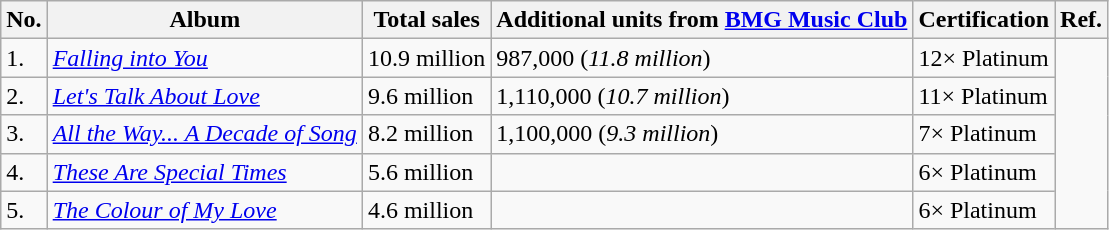<table class="wikitable">
<tr>
<th>No.</th>
<th>Album</th>
<th>Total sales</th>
<th>Additional units from <a href='#'>BMG Music Club</a></th>
<th>Certification</th>
<th>Ref.</th>
</tr>
<tr>
<td>1.</td>
<td><em><a href='#'>Falling into You</a></em></td>
<td>10.9 million</td>
<td>987,000 (<em>11.8 million</em>)</td>
<td>12× Platinum</td>
<td rowspan="5"></td>
</tr>
<tr>
<td>2.</td>
<td><em><a href='#'>Let's Talk About Love</a></em></td>
<td>9.6 million</td>
<td>1,110,000 (<em>10.7 million</em>)</td>
<td>11× Platinum</td>
</tr>
<tr>
<td>3.</td>
<td><em><a href='#'>All the Way... A Decade of Song</a></em></td>
<td>8.2 million</td>
<td>1,100,000 (<em>9.3 million</em>)</td>
<td>7× Platinum</td>
</tr>
<tr>
<td>4.</td>
<td><em><a href='#'>These Are Special Times</a></em></td>
<td>5.6 million</td>
<td></td>
<td>6× Platinum</td>
</tr>
<tr>
<td>5.</td>
<td><em><a href='#'>The Colour of My Love</a></em></td>
<td>4.6 million</td>
<td></td>
<td>6× Platinum</td>
</tr>
</table>
